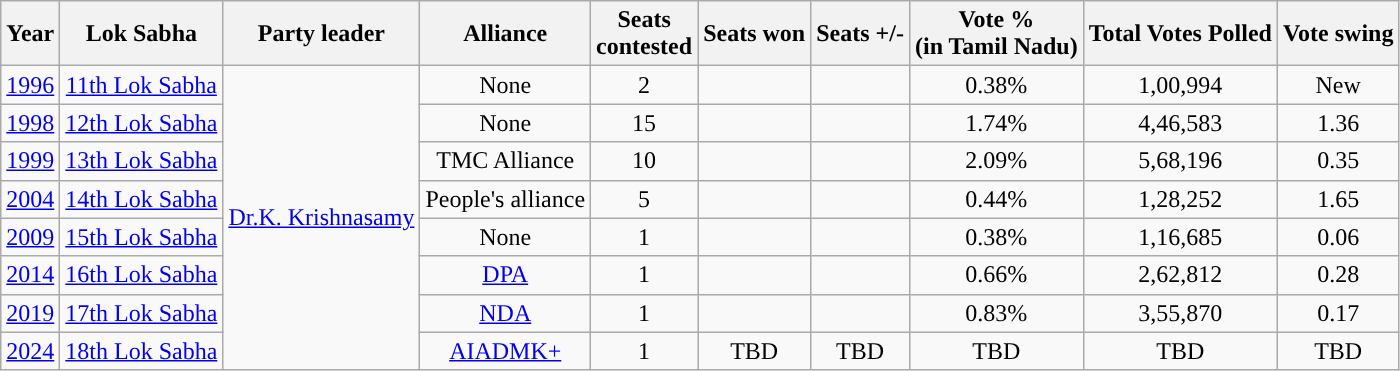<table class="wikitable sortable">
<tr>
<th Style="background-color:">Year</th>
<th Style="background-color:">Lok Sabha</th>
<th Style="background-color:">Party leader</th>
<th Style="background-color:">Alliance</th>
<th Style="background-color:">Seats<br>contested</th>
<th Style="background-color:">Seats won</th>
<th Style="background-color:">Seats +/-</th>
<th Style="background-color:">Vote %<br>(in Tamil Nadu)</th>
<th Style="background-color:">Total Votes Polled</th>
<th Style="background-color:">Vote swing</th>
</tr>
<tr style="text-align:center;">
<td><a href='#'>1996</a></td>
<td><a href='#'>11th Lok Sabha</a></td>
<td rowspan=8><a href='#'>Dr.K. Krishnasamy</a></td>
<td>None</td>
<td>2</td>
<td></td>
<td></td>
<td>0.38%</td>
<td>1,00,994</td>
<td>New</td>
</tr>
<tr style="text-align:center;">
<td><a href='#'>1998</a></td>
<td><a href='#'>12th Lok Sabha</a></td>
<td>None</td>
<td>15</td>
<td></td>
<td></td>
<td>1.74%</td>
<td>4,46,583</td>
<td>1.36</td>
</tr>
<tr style="text-align:center;">
<td><a href='#'>1999</a></td>
<td><a href='#'>13th Lok Sabha</a></td>
<td>TMC Alliance</td>
<td>10</td>
<td></td>
<td></td>
<td>2.09%</td>
<td>5,68,196</td>
<td>0.35</td>
</tr>
<tr style="text-align:center;">
<td><a href='#'>2004</a></td>
<td><a href='#'>14th Lok Sabha</a></td>
<td>People's alliance</td>
<td>5</td>
<td></td>
<td></td>
<td>0.44%</td>
<td>1,28,252</td>
<td>1.65</td>
</tr>
<tr style="text-align:center;">
<td><a href='#'>2009</a></td>
<td><a href='#'>15th Lok Sabha</a></td>
<td>None</td>
<td>1</td>
<td></td>
<td></td>
<td>0.38%</td>
<td>1,16,685</td>
<td>0.06</td>
</tr>
<tr style="text-align:center;">
<td><a href='#'>2014</a></td>
<td><a href='#'>16th Lok Sabha</a></td>
<td><a href='#'>DPA</a></td>
<td>1</td>
<td></td>
<td></td>
<td>0.66%</td>
<td>2,62,812</td>
<td>0.28</td>
</tr>
<tr style="text-align:center;">
<td><a href='#'>2019</a></td>
<td><a href='#'>17th Lok Sabha</a></td>
<td><a href='#'>NDA</a></td>
<td>1</td>
<td></td>
<td></td>
<td>0.83%</td>
<td>3,55,870</td>
<td>0.17</td>
</tr>
<tr style="text-align:center;">
<td><a href='#'>2024</a></td>
<td><a href='#'>18th Lok Sabha</a></td>
<td><a href='#'>AIADMK+</a></td>
<td>1</td>
<td>TBD</td>
<td>TBD</td>
<td>TBD</td>
<td>TBD</td>
<td>TBD</td>
</tr>
</table>
